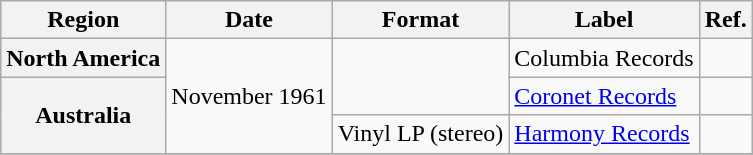<table class="wikitable plainrowheaders">
<tr>
<th scope="col">Region</th>
<th scope="col">Date</th>
<th scope="col">Format</th>
<th scope="col">Label</th>
<th scope="col">Ref.</th>
</tr>
<tr>
<th scope="row">North America</th>
<td rowspan="3">November 1961</td>
<td rowspan="2"></td>
<td>Columbia Records</td>
<td></td>
</tr>
<tr>
<th scope="row" rowspan="2">Australia</th>
<td><a href='#'>Coronet Records</a></td>
<td></td>
</tr>
<tr>
<td>Vinyl LP (stereo)</td>
<td><a href='#'>Harmony Records</a></td>
<td></td>
</tr>
<tr>
</tr>
</table>
